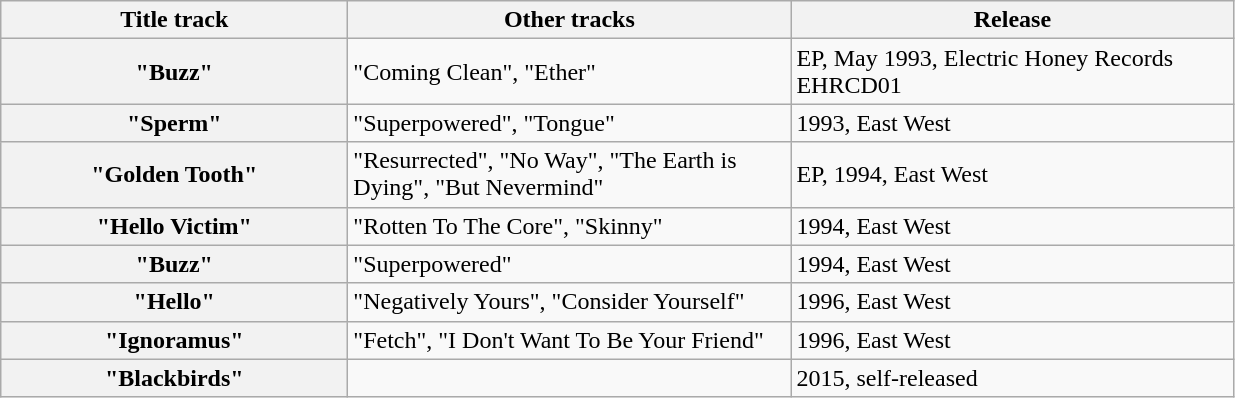<table class="wikitable plainrowheaders" style="text-align:left;">
<tr>
<th scope="col" style="width:14em;">Title track</th>
<th scope="col" style="width:18em;">Other tracks</th>
<th scope="col" style="width:18em;">Release</th>
</tr>
<tr>
<th scope="row">"Buzz"</th>
<td>"Coming Clean", "Ether"</td>
<td>EP, May 1993, Electric Honey Records EHRCD01</td>
</tr>
<tr>
<th scope="row">"Sperm"</th>
<td>"Superpowered", "Tongue"</td>
<td>1993, East West</td>
</tr>
<tr>
<th scope="row">"Golden Tooth"</th>
<td>"Resurrected", "No Way", "The Earth is Dying", "But Nevermind"</td>
<td>EP, 1994, East West</td>
</tr>
<tr>
<th scope="row">"Hello Victim"</th>
<td>"Rotten To The Core", "Skinny"</td>
<td>1994, East West</td>
</tr>
<tr>
<th scope="row">"Buzz"</th>
<td>"Superpowered"</td>
<td>1994, East West</td>
</tr>
<tr>
<th scope="row">"Hello"</th>
<td>"Negatively Yours", "Consider Yourself"</td>
<td>1996, East West</td>
</tr>
<tr>
<th scope="row">"Ignoramus"</th>
<td>"Fetch", "I Don't Want To Be Your Friend"</td>
<td>1996, East West</td>
</tr>
<tr>
<th scope="row">"Blackbirds"</th>
<td></td>
<td>2015, self-released</td>
</tr>
</table>
